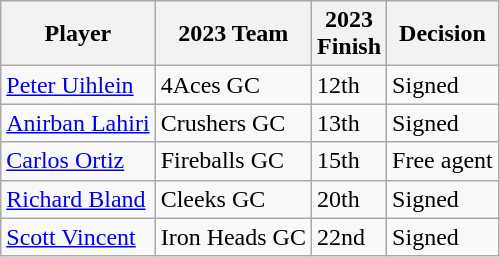<table class="wikitable">
<tr>
<th>Player</th>
<th>2023 Team</th>
<th>2023<br>Finish</th>
<th>Decision</th>
</tr>
<tr>
<td> <a href='#'>Peter Uihlein</a></td>
<td>4Aces GC</td>
<td>12th</td>
<td>Signed</td>
</tr>
<tr>
<td> <a href='#'>Anirban Lahiri</a></td>
<td>Crushers GC</td>
<td>13th</td>
<td>Signed</td>
</tr>
<tr>
<td> <a href='#'>Carlos Ortiz</a></td>
<td>Fireballs GC</td>
<td>15th</td>
<td>Free agent</td>
</tr>
<tr>
<td> <a href='#'>Richard Bland</a></td>
<td>Cleeks GC</td>
<td>20th</td>
<td>Signed</td>
</tr>
<tr>
<td> <a href='#'>Scott Vincent</a></td>
<td>Iron Heads GC</td>
<td>22nd</td>
<td>Signed</td>
</tr>
</table>
